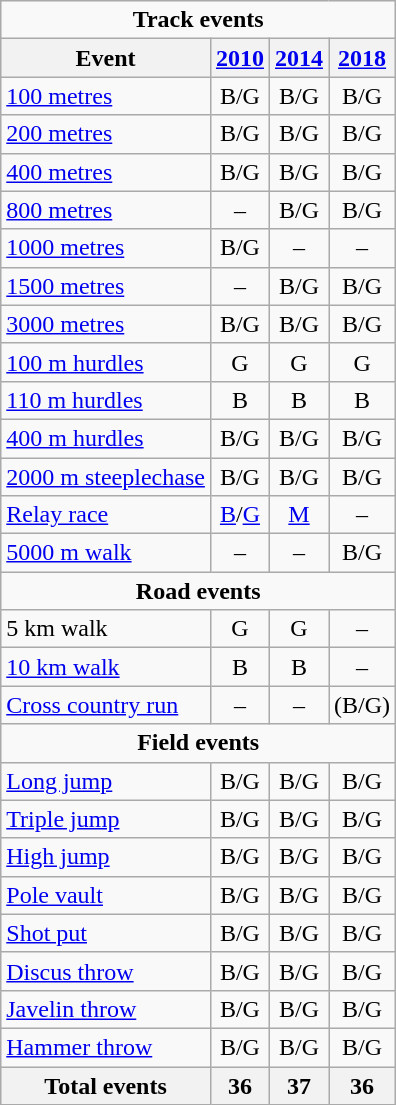<table class="wikitable">
<tr align=center>
<td colspan=4 align=center><strong>Track events</strong></td>
</tr>
<tr align=center>
<th>Event</th>
<th><a href='#'>2010</a></th>
<th><a href='#'>2014</a></th>
<th><a href='#'>2018</a></th>
</tr>
<tr align=center>
<td align=left><a href='#'>100 metres</a></td>
<td>B/G</td>
<td>B/G</td>
<td>B/G</td>
</tr>
<tr align=center>
<td align=left><a href='#'>200 metres</a></td>
<td>B/G</td>
<td>B/G</td>
<td>B/G</td>
</tr>
<tr align=center>
<td align=left><a href='#'>400 metres</a></td>
<td>B/G</td>
<td>B/G</td>
<td>B/G</td>
</tr>
<tr align=center>
<td align=left><a href='#'>800 metres</a></td>
<td>–</td>
<td>B/G</td>
<td>B/G</td>
</tr>
<tr align=center>
<td align=left><a href='#'>1000 metres</a></td>
<td>B/G</td>
<td>–</td>
<td>–</td>
</tr>
<tr align=center>
<td align=left><a href='#'>1500 metres</a></td>
<td>–</td>
<td>B/G</td>
<td>B/G</td>
</tr>
<tr align=center>
<td align=left><a href='#'>3000 metres</a></td>
<td>B/G</td>
<td>B/G</td>
<td>B/G</td>
</tr>
<tr align=center>
<td align=left><a href='#'>100 m hurdles</a></td>
<td>G</td>
<td>G</td>
<td>G</td>
</tr>
<tr align=center>
<td align=left><a href='#'>110 m hurdles</a></td>
<td>B</td>
<td>B</td>
<td>B</td>
</tr>
<tr align=center>
<td align=left><a href='#'>400 m hurdles</a></td>
<td>B/G</td>
<td>B/G</td>
<td>B/G</td>
</tr>
<tr align=center>
<td align=left><a href='#'>2000 m steeplechase</a></td>
<td>B/G</td>
<td>B/G</td>
<td>B/G</td>
</tr>
<tr align=center>
<td align=left><a href='#'>Relay race</a></td>
<td><a href='#'>B</a>/<a href='#'>G</a></td>
<td><a href='#'>M</a></td>
<td>–</td>
</tr>
<tr align=center>
<td align=left><a href='#'>5000 m walk</a></td>
<td>–</td>
<td>–</td>
<td>B/G</td>
</tr>
<tr align=center>
<td colspan=4 align=center><strong>Road events</strong></td>
</tr>
<tr align=center>
<td align=left>5 km walk</td>
<td>G</td>
<td>G</td>
<td>–</td>
</tr>
<tr align=center>
<td align=left><a href='#'>10 km walk</a></td>
<td>B</td>
<td>B</td>
<td>–</td>
</tr>
<tr align=center>
<td align=left><a href='#'>Cross country run</a></td>
<td>–</td>
<td>–</td>
<td>(B/G)</td>
</tr>
<tr align=center>
<td colspan=4 align=center><strong>Field events</strong></td>
</tr>
<tr align=center>
<td align=left><a href='#'>Long jump</a></td>
<td>B/G</td>
<td>B/G</td>
<td>B/G</td>
</tr>
<tr align=center>
<td align=left><a href='#'>Triple jump</a></td>
<td>B/G</td>
<td>B/G</td>
<td>B/G</td>
</tr>
<tr align=center>
<td align=left><a href='#'>High jump</a></td>
<td>B/G</td>
<td>B/G</td>
<td>B/G</td>
</tr>
<tr align=center>
<td align=left><a href='#'>Pole vault</a></td>
<td>B/G</td>
<td>B/G</td>
<td>B/G</td>
</tr>
<tr align=center>
<td align=left><a href='#'>Shot put</a></td>
<td>B/G</td>
<td>B/G</td>
<td>B/G</td>
</tr>
<tr align=center>
<td align=left><a href='#'>Discus throw</a></td>
<td>B/G</td>
<td>B/G</td>
<td>B/G</td>
</tr>
<tr align=center>
<td align=left><a href='#'>Javelin throw</a></td>
<td>B/G</td>
<td>B/G</td>
<td>B/G</td>
</tr>
<tr align=center>
<td align=left><a href='#'>Hammer throw</a></td>
<td>B/G</td>
<td>B/G</td>
<td>B/G</td>
</tr>
<tr>
<th>Total events</th>
<th>36</th>
<th>37</th>
<th>36</th>
</tr>
</table>
